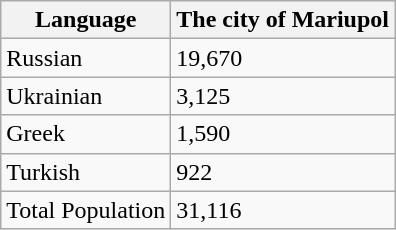<table class="wikitable">
<tr>
<th>Language</th>
<th>The city of Mariupol</th>
</tr>
<tr>
<td>Russian</td>
<td>19,670</td>
</tr>
<tr>
<td>Ukrainian</td>
<td>3,125</td>
</tr>
<tr>
<td>Greek</td>
<td>1,590</td>
</tr>
<tr>
<td>Turkish</td>
<td>922</td>
</tr>
<tr>
<td>Total Population</td>
<td>31,116</td>
</tr>
</table>
